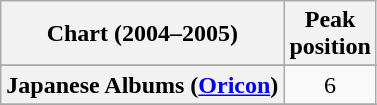<table class="wikitable sortable plainrowheaders" style="text-align:center">
<tr>
<th>Chart (2004–2005)</th>
<th>Peak<br>position</th>
</tr>
<tr>
</tr>
<tr>
</tr>
<tr>
</tr>
<tr>
</tr>
<tr>
</tr>
<tr>
</tr>
<tr>
<th scope="row">Japanese Albums (<a href='#'>Oricon</a>)</th>
<td style="text-align:center;">6</td>
</tr>
<tr>
</tr>
<tr>
</tr>
<tr>
</tr>
<tr>
</tr>
<tr>
</tr>
</table>
